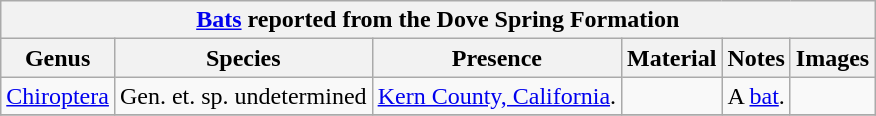<table class="wikitable" align="center">
<tr>
<th colspan="6" align="center"><strong><a href='#'>Bats</a> reported from the Dove Spring Formation</strong></th>
</tr>
<tr>
<th>Genus</th>
<th>Species</th>
<th>Presence</th>
<th><strong>Material</strong></th>
<th>Notes</th>
<th>Images</th>
</tr>
<tr>
<td><a href='#'>Chiroptera</a></td>
<td>Gen. et. sp. undetermined</td>
<td><a href='#'>Kern County, California</a>.</td>
<td></td>
<td>A <a href='#'>bat</a>.</td>
<td></td>
</tr>
<tr>
</tr>
</table>
